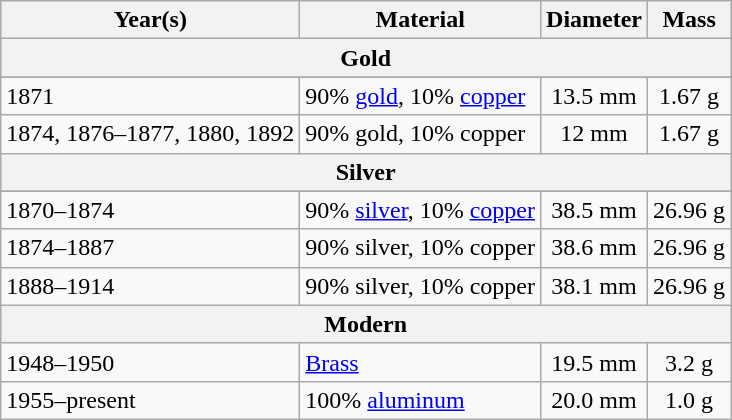<table class="wikitable">
<tr>
<th>Year(s)</th>
<th>Material</th>
<th>Diameter</th>
<th>Mass</th>
</tr>
<tr>
<th colspan="4">Gold</th>
</tr>
<tr --->
</tr>
<tr>
<td>1871</td>
<td>90% <a href='#'>gold</a>, 10% <a href='#'>copper</a></td>
<td align="center">13.5 mm</td>
<td align="center">1.67 g</td>
</tr>
<tr>
<td>1874, 1876–1877, 1880, 1892</td>
<td>90% gold, 10% copper</td>
<td align="center">12 mm</td>
<td align="center">1.67 g</td>
</tr>
<tr>
<th colspan="4">Silver</th>
</tr>
<tr --->
</tr>
<tr>
<td>1870–1874</td>
<td>90% <a href='#'>silver</a>, 10% <a href='#'>copper</a></td>
<td align="center">38.5 mm</td>
<td align="center">26.96 g</td>
</tr>
<tr>
<td>1874–1887</td>
<td>90% silver, 10% copper</td>
<td align="center">38.6 mm</td>
<td align="center">26.96 g</td>
</tr>
<tr>
<td>1888–1914</td>
<td>90% silver, 10% copper</td>
<td align="center">38.1 mm</td>
<td align="center">26.96 g</td>
</tr>
<tr>
<th colspan="4">Modern</th>
</tr>
<tr --->
<td>1948–1950</td>
<td><a href='#'>Brass</a></td>
<td align="center">19.5 mm</td>
<td align="center">3.2 g</td>
</tr>
<tr>
<td>1955–present</td>
<td>100% <a href='#'>aluminum</a></td>
<td align="center">20.0 mm</td>
<td align="center">1.0 g</td>
</tr>
</table>
